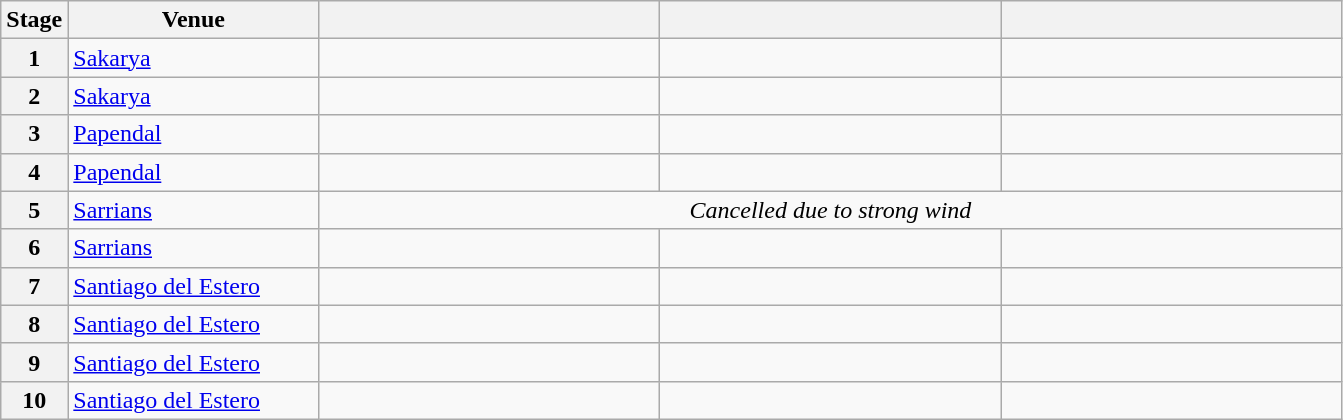<table class="wikitable">
<tr>
<th>Stage</th>
<th width=160>Venue</th>
<th width=220></th>
<th width=220></th>
<th width=220></th>
</tr>
<tr>
<th>1</th>
<td> <a href='#'>Sakarya</a></td>
<td></td>
<td></td>
<td></td>
</tr>
<tr>
<th>2</th>
<td> <a href='#'>Sakarya</a></td>
<td></td>
<td></td>
<td></td>
</tr>
<tr>
<th>3</th>
<td> <a href='#'>Papendal</a></td>
<td></td>
<td></td>
<td></td>
</tr>
<tr>
<th>4</th>
<td> <a href='#'>Papendal</a></td>
<td></td>
<td></td>
<td></td>
</tr>
<tr>
<th>5</th>
<td> <a href='#'>Sarrians</a></td>
<td align=center colspan=3><em>Cancelled due to strong wind</em></td>
</tr>
<tr>
<th>6</th>
<td> <a href='#'>Sarrians</a></td>
<td></td>
<td></td>
<td></td>
</tr>
<tr>
<th>7</th>
<td> <a href='#'>Santiago del Estero</a></td>
<td></td>
<td></td>
<td></td>
</tr>
<tr>
<th>8</th>
<td> <a href='#'>Santiago del Estero</a></td>
<td></td>
<td></td>
<td></td>
</tr>
<tr>
<th>9</th>
<td> <a href='#'>Santiago del Estero</a></td>
<td></td>
<td></td>
<td></td>
</tr>
<tr>
<th>10</th>
<td> <a href='#'>Santiago del Estero</a></td>
<td></td>
<td></td>
<td></td>
</tr>
</table>
